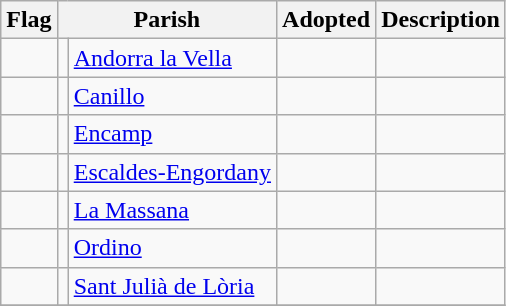<table class="wikitable sortable">
<tr>
<th class="110">Flag</th>
<th colspan="2">Parish</th>
<th>Adopted</th>
<th class="unsortable">Description</th>
</tr>
<tr>
<td></td>
<td></td>
<td><a href='#'>Andorra la Vella</a></td>
<td></td>
<td></td>
</tr>
<tr>
<td></td>
<td></td>
<td><a href='#'>Canillo</a></td>
<td></td>
<td></td>
</tr>
<tr>
<td></td>
<td></td>
<td><a href='#'>Encamp</a></td>
<td></td>
<td></td>
</tr>
<tr>
<td></td>
<td></td>
<td><a href='#'>Escaldes-Engordany</a></td>
<td></td>
<td></td>
</tr>
<tr>
<td></td>
<td></td>
<td><a href='#'>La Massana</a></td>
<td></td>
<td></td>
</tr>
<tr>
<td></td>
<td></td>
<td><a href='#'>Ordino</a></td>
<td></td>
<td></td>
</tr>
<tr>
<td></td>
<td></td>
<td><a href='#'>Sant Julià de Lòria</a></td>
<td></td>
<td></td>
</tr>
<tr>
</tr>
</table>
